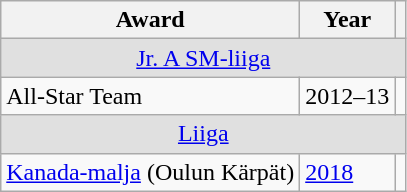<table class="wikitable">
<tr>
<th>Award</th>
<th>Year</th>
<th></th>
</tr>
<tr ALIGN="center" bgcolor="#e0e0e0">
<td colspan="3"><a href='#'>Jr. A SM-liiga</a></td>
</tr>
<tr>
<td>All-Star Team</td>
<td>2012–13</td>
<td></td>
</tr>
<tr ALIGN="center" bgcolor="#e0e0e0">
<td colspan="3"><a href='#'>Liiga</a></td>
</tr>
<tr>
<td><a href='#'>Kanada-malja</a> (Oulun Kärpät)</td>
<td><a href='#'>2018</a></td>
<td></td>
</tr>
</table>
